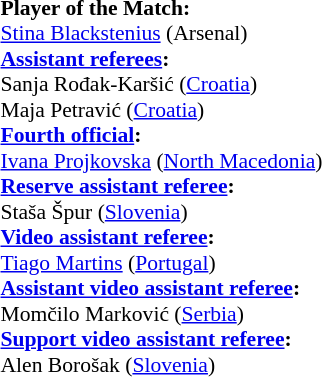<table width=100% style="font-size:90%">
<tr>
<td><br><strong>Player of the Match:</strong>
<br><a href='#'>Stina Blackstenius</a> (Arsenal)<br><strong><a href='#'>Assistant referees</a>:</strong>
<br>Sanja Rođak-Karšić (<a href='#'>Croatia</a>)
<br>Maja Petravić (<a href='#'>Croatia</a>)
<br><strong><a href='#'>Fourth official</a>:</strong>
<br><a href='#'>Ivana Projkovska</a> (<a href='#'>North Macedonia</a>)
<br><strong><a href='#'>Reserve assistant referee</a>:</strong>
<br>Staša Špur (<a href='#'>Slovenia</a>)
<br><strong><a href='#'>Video assistant referee</a>:</strong>
<br><a href='#'>Tiago Martins</a> (<a href='#'>Portugal</a>)
<br><strong><a href='#'>Assistant video assistant referee</a>:</strong>
<br>Momčilo Marković (<a href='#'>Serbia</a>)
<br><strong><a href='#'>Support video assistant referee</a>:</strong>
<br>Alen Borošak (<a href='#'>Slovenia</a>)</td>
<td style="width:60%; vertical-align:top;"><br></td>
</tr>
</table>
